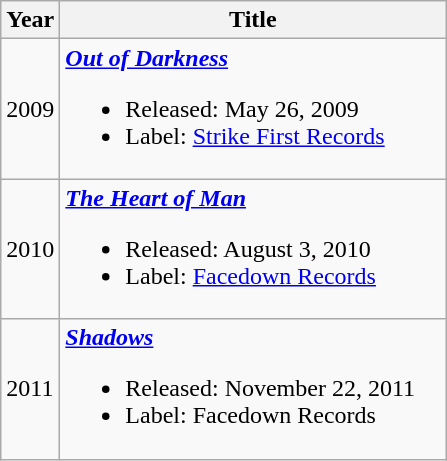<table class="wikitable">
<tr>
<th>Year</th>
<th width="250">Title</th>
</tr>
<tr>
<td>2009</td>
<td><strong><em><a href='#'>Out of Darkness</a></em></strong><br><ul><li>Released: May 26, 2009</li><li>Label: <a href='#'>Strike First Records</a></li></ul></td>
</tr>
<tr>
<td>2010</td>
<td><strong><em><a href='#'>The Heart of Man</a></em></strong><br><ul><li>Released: August 3, 2010</li><li>Label: <a href='#'>Facedown Records</a></li></ul></td>
</tr>
<tr>
<td>2011</td>
<td><strong><em><a href='#'>Shadows</a></em></strong><br><ul><li>Released: November 22, 2011</li><li>Label: Facedown Records</li></ul></td>
</tr>
</table>
